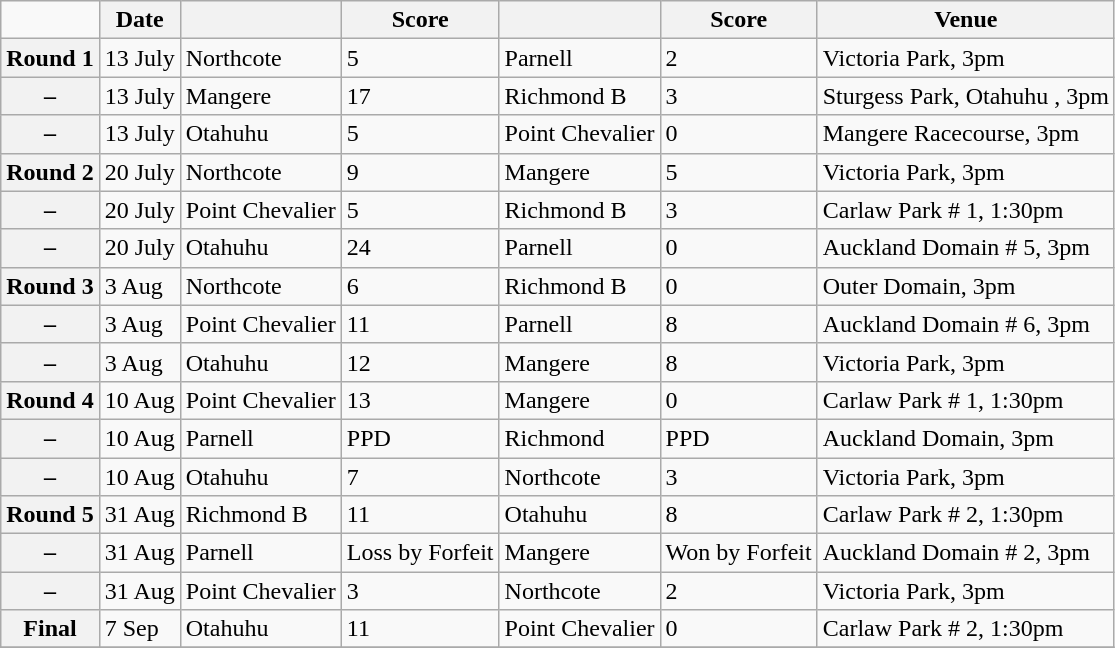<table class="wikitable mw-collapsible">
<tr>
<td></td>
<th scope="col">Date</th>
<th scope="col"></th>
<th scope="col">Score</th>
<th scope="col"></th>
<th scope="col">Score</th>
<th scope="col">Venue</th>
</tr>
<tr>
<th scope="row">Round 1</th>
<td>13 July</td>
<td>Northcote</td>
<td>5</td>
<td>Parnell</td>
<td>2</td>
<td>Victoria Park, 3pm</td>
</tr>
<tr>
<th scope="row">–</th>
<td>13 July</td>
<td>Mangere</td>
<td>17</td>
<td>Richmond B</td>
<td>3</td>
<td>Sturgess Park, Otahuhu , 3pm</td>
</tr>
<tr>
<th scope="row">–</th>
<td>13 July</td>
<td>Otahuhu</td>
<td>5</td>
<td>Point Chevalier</td>
<td>0</td>
<td>Mangere Racecourse, 3pm</td>
</tr>
<tr>
<th scope="row">Round 2</th>
<td>20 July</td>
<td>Northcote</td>
<td>9</td>
<td>Mangere</td>
<td>5</td>
<td>Victoria Park, 3pm</td>
</tr>
<tr>
<th scope="row">–</th>
<td>20 July</td>
<td>Point Chevalier</td>
<td>5</td>
<td>Richmond B</td>
<td>3</td>
<td>Carlaw Park # 1, 1:30pm</td>
</tr>
<tr>
<th scope="row">–</th>
<td>20 July</td>
<td>Otahuhu</td>
<td>24</td>
<td>Parnell</td>
<td>0</td>
<td>Auckland Domain # 5, 3pm</td>
</tr>
<tr>
<th scope="row">Round 3</th>
<td>3 Aug</td>
<td>Northcote</td>
<td>6</td>
<td>Richmond B</td>
<td>0</td>
<td>Outer Domain, 3pm</td>
</tr>
<tr>
<th scope="row">–</th>
<td>3 Aug</td>
<td>Point Chevalier</td>
<td>11</td>
<td>Parnell</td>
<td>8</td>
<td>Auckland Domain # 6, 3pm</td>
</tr>
<tr>
<th scope="row">–</th>
<td>3 Aug</td>
<td>Otahuhu</td>
<td>12</td>
<td>Mangere</td>
<td>8</td>
<td>Victoria Park, 3pm</td>
</tr>
<tr>
<th scope="row">Round 4</th>
<td>10 Aug</td>
<td>Point Chevalier</td>
<td>13</td>
<td>Mangere</td>
<td>0</td>
<td>Carlaw Park # 1, 1:30pm</td>
</tr>
<tr>
<th scope="row">–</th>
<td>10 Aug</td>
<td>Parnell</td>
<td>PPD</td>
<td>Richmond</td>
<td>PPD</td>
<td>Auckland Domain, 3pm</td>
</tr>
<tr>
<th scope="row">–</th>
<td>10 Aug</td>
<td>Otahuhu</td>
<td>7</td>
<td>Northcote</td>
<td>3</td>
<td>Victoria Park, 3pm</td>
</tr>
<tr>
<th scope="row">Round 5</th>
<td>31 Aug</td>
<td>Richmond B</td>
<td>11</td>
<td>Otahuhu</td>
<td>8</td>
<td>Carlaw Park # 2, 1:30pm</td>
</tr>
<tr>
<th scope="row">–</th>
<td>31 Aug</td>
<td>Parnell</td>
<td>Loss by Forfeit</td>
<td>Mangere</td>
<td>Won by Forfeit</td>
<td>Auckland Domain # 2, 3pm</td>
</tr>
<tr>
<th scope="row">–</th>
<td>31 Aug</td>
<td>Point Chevalier</td>
<td>3</td>
<td>Northcote</td>
<td>2</td>
<td>Victoria Park, 3pm</td>
</tr>
<tr>
<th scope="row">Final</th>
<td>7 Sep</td>
<td>Otahuhu</td>
<td>11</td>
<td>Point Chevalier</td>
<td>0</td>
<td>Carlaw Park # 2, 1:30pm</td>
</tr>
<tr>
</tr>
</table>
